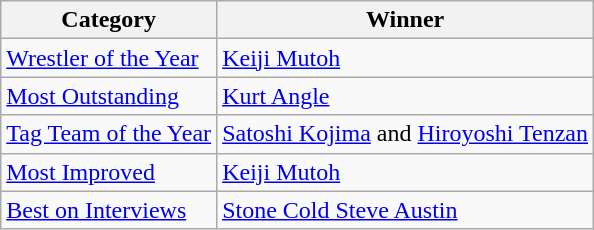<table class="wikitable">
<tr>
<th>Category</th>
<th>Winner</th>
</tr>
<tr>
<td><a href='#'>Wrestler of the Year</a></td>
<td><a href='#'>Keiji Mutoh</a></td>
</tr>
<tr>
<td><a href='#'>Most Outstanding</a></td>
<td><a href='#'>Kurt Angle</a></td>
</tr>
<tr>
<td><a href='#'>Tag Team of the Year</a></td>
<td><a href='#'>Satoshi Kojima</a> and <a href='#'>Hiroyoshi Tenzan</a></td>
</tr>
<tr>
<td><a href='#'>Most Improved</a></td>
<td><a href='#'>Keiji Mutoh</a></td>
</tr>
<tr>
<td><a href='#'>Best on Interviews</a></td>
<td><a href='#'>Stone Cold Steve Austin</a></td>
</tr>
</table>
